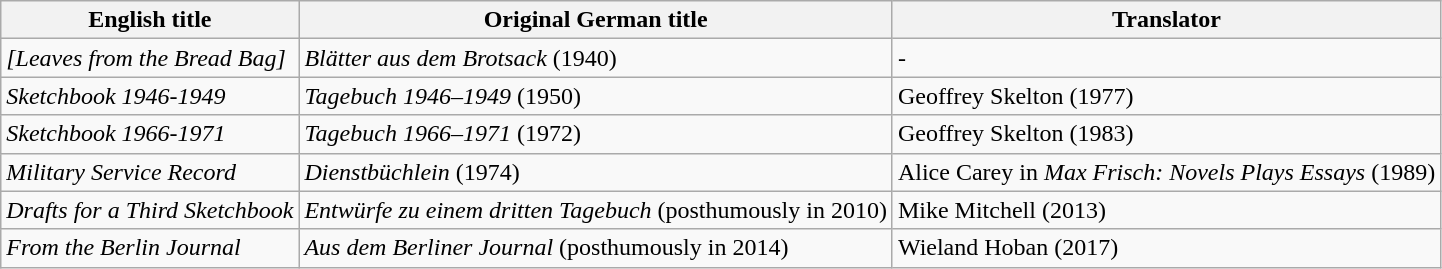<table class="wikitable">
<tr>
<th>English title</th>
<th>Original German title</th>
<th>Translator</th>
</tr>
<tr>
<td><em>[Leaves from the Bread Bag]</em></td>
<td><em>Blätter aus dem Brotsack</em> (1940)</td>
<td>-</td>
</tr>
<tr>
<td><em>Sketchbook 1946-1949</em></td>
<td><em>Tagebuch 1946–1949</em> (1950)</td>
<td>Geoffrey Skelton (1977)</td>
</tr>
<tr>
<td><em>Sketchbook 1966-1971</em></td>
<td><em>Tagebuch 1966–1971</em> (1972)</td>
<td>Geoffrey Skelton (1983)</td>
</tr>
<tr>
<td><em>Military Service Record</em></td>
<td><em>Dienstbüchlein</em> (1974)</td>
<td>Alice Carey in <em>Max Frisch: Novels Plays Essays</em> (1989)</td>
</tr>
<tr>
<td><em>Drafts for a Third Sketchbook</em></td>
<td><em>Entwürfe zu einem dritten Tagebuch</em> (posthumously in 2010)</td>
<td>Mike Mitchell (2013)</td>
</tr>
<tr>
<td><em>From the Berlin Journal</em></td>
<td><em>Aus dem Berliner Journal</em> (posthumously in 2014)</td>
<td>Wieland Hoban (2017)</td>
</tr>
</table>
